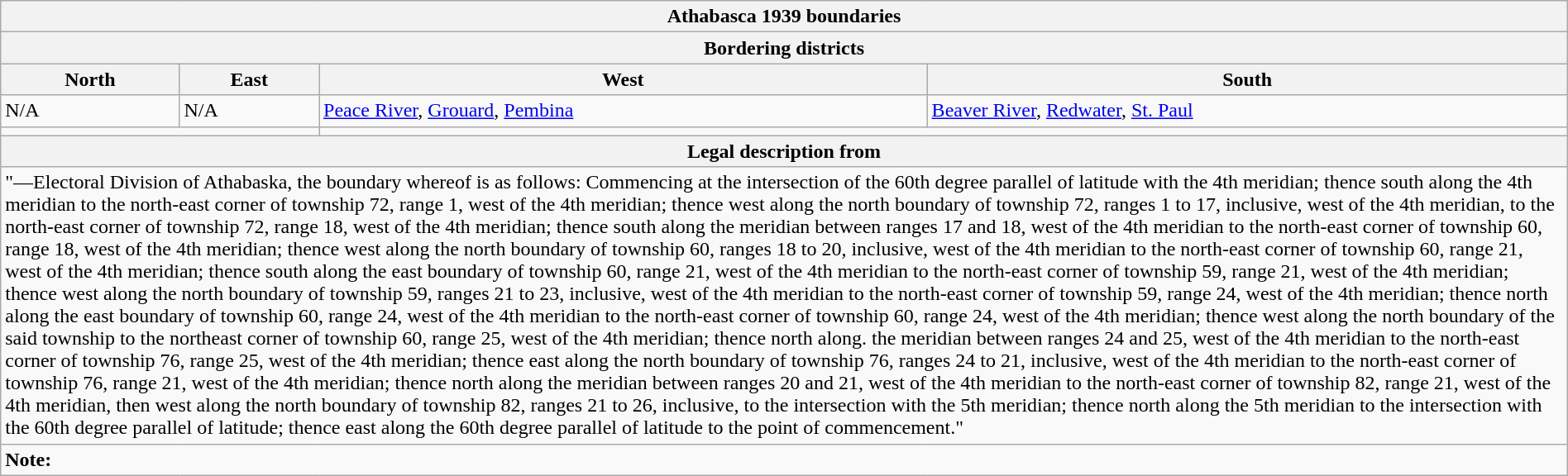<table class="wikitable collapsible collapsed" style="width:100%;">
<tr>
<th colspan=4>Athabasca 1939 boundaries</th>
</tr>
<tr>
<th colspan=4>Bordering districts</th>
</tr>
<tr>
<th>North</th>
<th>East</th>
<th>West</th>
<th>South</th>
</tr>
<tr>
<td>N/A</td>
<td>N/A</td>
<td><a href='#'>Peace River</a>, <a href='#'>Grouard</a>, <a href='#'>Pembina</a></td>
<td><a href='#'>Beaver River</a>, <a href='#'>Redwater</a>, <a href='#'>St. Paul</a></td>
</tr>
<tr>
<td colspan=2 align=center></td>
<td colspan=2 align=center></td>
</tr>
<tr>
<th colspan=4>Legal description from </th>
</tr>
<tr>
<td colspan=4>"—Electoral Division of Athabaska, the boundary whereof is as follows: Commencing at the intersection of the 60th degree parallel of latitude with the 4th meridian; thence south along the 4th meridian to the north-east corner of township 72, range 1, west of the 4th meridian; thence west along the north boundary of township 72, ranges 1 to 17, inclusive, west of the 4th meridian, to the north-east corner of township 72, range 18, west of the 4th meridian; thence south along the meridian between ranges 17 and 18, west of the 4th meridian to the north-east corner of township 60, range 18, west of the 4th meridian; thence west along the north boundary of township 60, ranges 18 to 20, inclusive, west of the 4th meridian to the north-east corner of township 60, range 21, west of the 4th meridian; thence south along the east boundary of township 60, range 21, west of the 4th meridian to the north-east corner of township 59, range 21, west of the 4th meridian; thence west along the north boundary of township 59, ranges 21 to 23, inclusive, west of the 4th meridian to the north-east corner of township 59, range 24, west of the 4th meridian; thence north along the east boundary of township 60, range 24, west of the 4th meridian to the north-east corner of township 60, range 24, west of the 4th meridian; thence west along the north boundary of the said township to the northeast corner of township 60, range 25, west of the 4th meridian; thence north along. the meridian between ranges 24 and 25, west of the 4th meridian to the north-east corner of township 76, range 25, west of the 4th meridian; thence east along the north boundary of township 76, ranges 24 to 21, inclusive, west of the 4th meridian to the north-east corner of township 76, range 21, west of the 4th meridian; thence north along the meridian between ranges 20 and 21, west of the 4th meridian to the north-east corner of township 82, range 21, west of the 4th meridian, then west along the north boundary of township 82, ranges 21 to 26, inclusive, to the intersection with the 5th meridian; thence north along the 5th meridian to the intersection with the 60th degree parallel of latitude; thence east along the 60th degree parallel of latitude to the point of commencement."</td>
</tr>
<tr>
<td colspan=4><strong>Note:</strong></td>
</tr>
</table>
